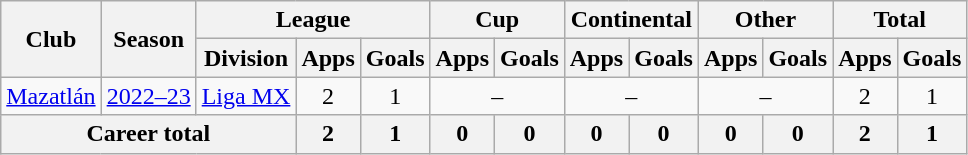<table class="wikitable" style="text-align: center">
<tr>
<th rowspan="2">Club</th>
<th rowspan="2">Season</th>
<th colspan="3">League</th>
<th colspan="2">Cup</th>
<th colspan="2">Continental</th>
<th colspan="2">Other</th>
<th colspan="2">Total</th>
</tr>
<tr>
<th>Division</th>
<th>Apps</th>
<th>Goals</th>
<th>Apps</th>
<th>Goals</th>
<th>Apps</th>
<th>Goals</th>
<th>Apps</th>
<th>Goals</th>
<th>Apps</th>
<th>Goals</th>
</tr>
<tr>
<td><a href='#'>Mazatlán</a></td>
<td><a href='#'>2022–23</a></td>
<td><a href='#'>Liga MX</a></td>
<td>2</td>
<td>1</td>
<td colspan="2">–</td>
<td colspan="2">–</td>
<td colspan="2">–</td>
<td>2</td>
<td>1</td>
</tr>
<tr>
<th colspan="3"><strong>Career total</strong></th>
<th>2</th>
<th>1</th>
<th>0</th>
<th>0</th>
<th>0</th>
<th>0</th>
<th>0</th>
<th>0</th>
<th>2</th>
<th>1</th>
</tr>
</table>
